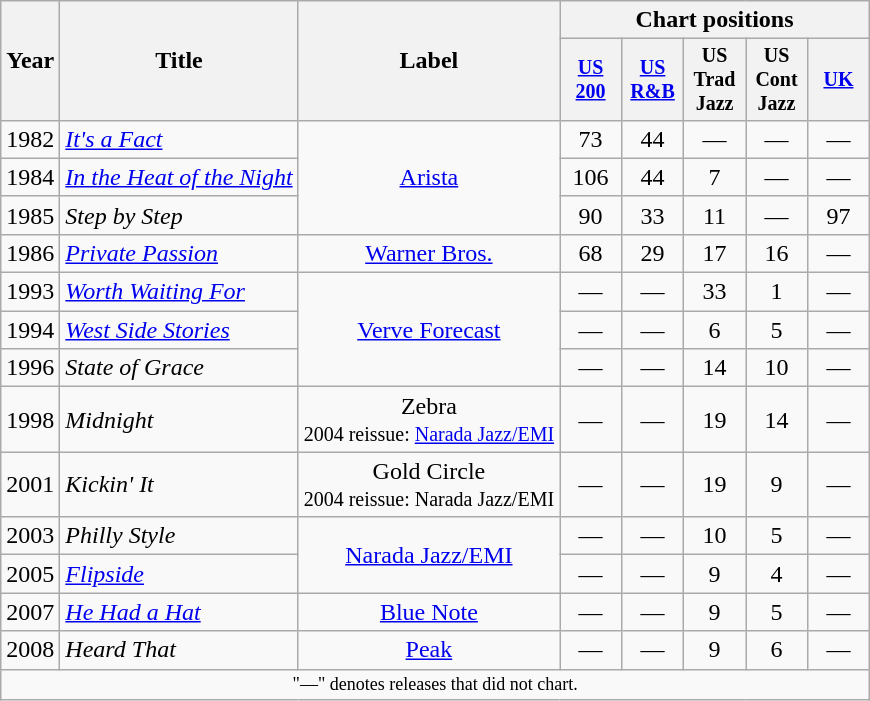<table class="wikitable" style="text-align:center;">
<tr>
<th rowspan="2">Year</th>
<th rowspan="2">Title</th>
<th rowspan="2">Label</th>
<th colspan="5" align="center">Chart positions</th>
</tr>
<tr style="font-size:smaller;">
<th width="35"><a href='#'>US<br>200</a><br></th>
<th width="35"><a href='#'>US<br>R&B</a><br></th>
<th width="35">US<br>Trad<br>Jazz<br></th>
<th width="35">US<br>Cont<br>Jazz<br></th>
<th width="35"><a href='#'>UK</a><br></th>
</tr>
<tr>
<td>1982</td>
<td align="left"><em><a href='#'>It's a Fact</a></em></td>
<td rowspan="3"><a href='#'>Arista</a></td>
<td>73</td>
<td>44</td>
<td>—</td>
<td>—</td>
<td>—</td>
</tr>
<tr>
<td>1984</td>
<td align="left"><em><a href='#'>In the Heat of the Night</a></em></td>
<td>106</td>
<td>44</td>
<td>7</td>
<td>—</td>
<td>—</td>
</tr>
<tr>
<td>1985</td>
<td align="left"><em>Step by Step</em></td>
<td>90</td>
<td>33</td>
<td>11</td>
<td>—</td>
<td>97</td>
</tr>
<tr>
<td>1986</td>
<td align="left"><em><a href='#'>Private Passion</a></em></td>
<td><a href='#'>Warner Bros.</a></td>
<td>68</td>
<td>29</td>
<td>17</td>
<td>16</td>
<td>—</td>
</tr>
<tr>
<td>1993</td>
<td align="left"><em><a href='#'>Worth Waiting For</a></em></td>
<td rowspan="3"><a href='#'>Verve Forecast</a></td>
<td>—</td>
<td>—</td>
<td>33</td>
<td>1</td>
<td>—</td>
</tr>
<tr>
<td>1994</td>
<td align="left"><em><a href='#'>West Side Stories</a></em></td>
<td>—</td>
<td>—</td>
<td>6</td>
<td>5</td>
<td>—</td>
</tr>
<tr>
<td>1996</td>
<td align="left"><em>State of Grace</em></td>
<td>—</td>
<td>—</td>
<td>14</td>
<td>10</td>
<td>—</td>
</tr>
<tr>
<td>1998</td>
<td align="left"><em>Midnight</em></td>
<td>Zebra <br><small>2004 reissue: <a href='#'>Narada Jazz/EMI</a></small></td>
<td>—</td>
<td>—</td>
<td>19</td>
<td>14</td>
<td>—</td>
</tr>
<tr>
<td>2001</td>
<td align="left"><em>Kickin' It</em></td>
<td>Gold Circle <br><small>2004 reissue: Narada Jazz/EMI</small></td>
<td>—</td>
<td>—</td>
<td>19</td>
<td>9</td>
<td>—</td>
</tr>
<tr>
<td>2003</td>
<td align="left"><em>Philly Style</em></td>
<td rowspan="2"><a href='#'>Narada Jazz/EMI</a></td>
<td>—</td>
<td>—</td>
<td>10</td>
<td>5</td>
<td>—</td>
</tr>
<tr>
<td>2005</td>
<td align="left"><em><a href='#'>Flipside</a></em></td>
<td>—</td>
<td>—</td>
<td>9</td>
<td>4</td>
<td>—</td>
</tr>
<tr>
<td>2007</td>
<td align="left"><em><a href='#'>He Had a Hat</a></em></td>
<td><a href='#'>Blue Note</a></td>
<td>—</td>
<td>—</td>
<td>9</td>
<td>5</td>
<td>—</td>
</tr>
<tr>
<td>2008</td>
<td align="left"><em>Heard That</em></td>
<td><a href='#'>Peak</a></td>
<td>—</td>
<td>—</td>
<td>9</td>
<td>6</td>
<td>—</td>
</tr>
<tr>
<td colspan="8" style="text-align:center; font-size:9pt;">"—" denotes releases that did not chart.</td>
</tr>
</table>
